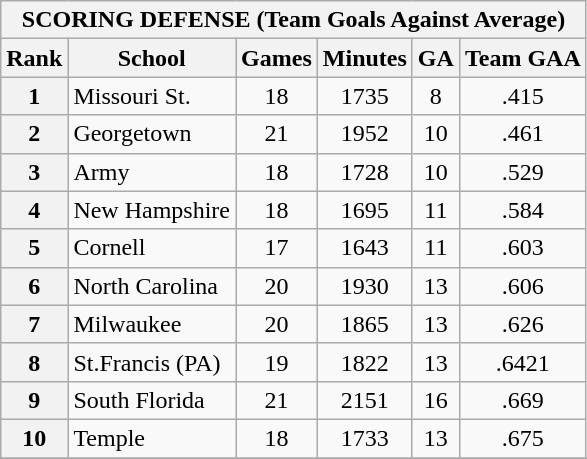<table class="wikitable">
<tr>
<th colspan=6>SCORING DEFENSE (Team Goals Against Average)</th>
</tr>
<tr>
<th>Rank</th>
<th>School</th>
<th>Games</th>
<th>Minutes</th>
<th>GA</th>
<th>Team GAA</th>
</tr>
<tr>
<th>1</th>
<td>Missouri St.</td>
<td style="text-align:center;">18</td>
<td style="text-align:center;">1735</td>
<td style="text-align:center;">8</td>
<td style="text-align:center;">.415</td>
</tr>
<tr>
<th>2</th>
<td>Georgetown</td>
<td style="text-align:center;">21</td>
<td style="text-align:center;">1952</td>
<td style="text-align:center;">10</td>
<td style="text-align:center;">.461</td>
</tr>
<tr>
<th>3</th>
<td>Army</td>
<td style="text-align:center;">18</td>
<td style="text-align:center;">1728</td>
<td style="text-align:center;">10</td>
<td style="text-align:center;">.529</td>
</tr>
<tr>
<th>4</th>
<td>New Hampshire</td>
<td style="text-align:center;">18</td>
<td style="text-align:center;">1695</td>
<td style="text-align:center;">11</td>
<td style="text-align:center;">.584</td>
</tr>
<tr>
<th>5</th>
<td>Cornell</td>
<td style="text-align:center;">17</td>
<td style="text-align:center;">1643</td>
<td style="text-align:center;">11</td>
<td style="text-align:center;">.603</td>
</tr>
<tr>
<th>6</th>
<td>North Carolina</td>
<td style="text-align:center;">20</td>
<td style="text-align:center;">1930</td>
<td style="text-align:center;">13</td>
<td style="text-align:center;">.606</td>
</tr>
<tr>
<th>7</th>
<td>Milwaukee</td>
<td style="text-align:center;">20</td>
<td style="text-align:center;">1865</td>
<td style="text-align:center;">13</td>
<td style="text-align:center;">.626</td>
</tr>
<tr>
<th>8</th>
<td>St.Francis (PA)</td>
<td style="text-align:center;">19</td>
<td style="text-align:center;">1822</td>
<td style="text-align:center;">13</td>
<td style="text-align:center;">.6421</td>
</tr>
<tr>
<th>9</th>
<td>South Florida</td>
<td style="text-align:center;">21</td>
<td style="text-align:center;">2151</td>
<td style="text-align:center;">16</td>
<td style="text-align:center;">.669</td>
</tr>
<tr>
<th>10</th>
<td>Temple</td>
<td style="text-align:center;">18</td>
<td style="text-align:center;">1733</td>
<td style="text-align:center;">13</td>
<td style="text-align:center;">.675</td>
</tr>
<tr>
</tr>
</table>
